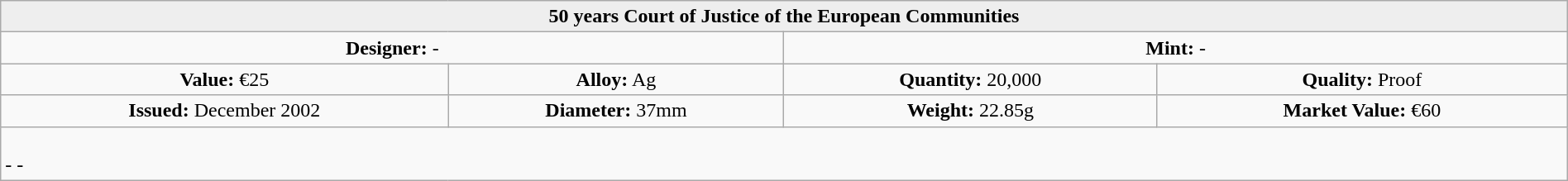<table class="wikitable" width=100%>
<tr>
<th colspan="4" align=center style="background:#eeeeee;">50 years Court of Justice of the European Communities</th>
</tr>
<tr>
<td colspan="2" width="50%" align=center><strong>Designer:</strong>	-</td>
<td colspan="2" width="50%" align=center><strong>Mint:</strong> -</td>
</tr>
<tr>
<td align=center><strong>Value:</strong>	€25</td>
<td align=center><strong>Alloy:</strong>	Ag</td>
<td align=center><strong>Quantity:</strong>	20,000</td>
<td align=center><strong>Quality:</strong>	Proof</td>
</tr>
<tr>
<td align=center><strong>Issued:</strong>	December 2002</td>
<td align=center><strong>Diameter:</strong>	37mm</td>
<td align=center><strong>Weight:</strong>	22.85g</td>
<td align=center><strong>Market Value:</strong>	€60</td>
</tr>
<tr>
<td colspan="5" align=left><br>-	
-</td>
</tr>
</table>
